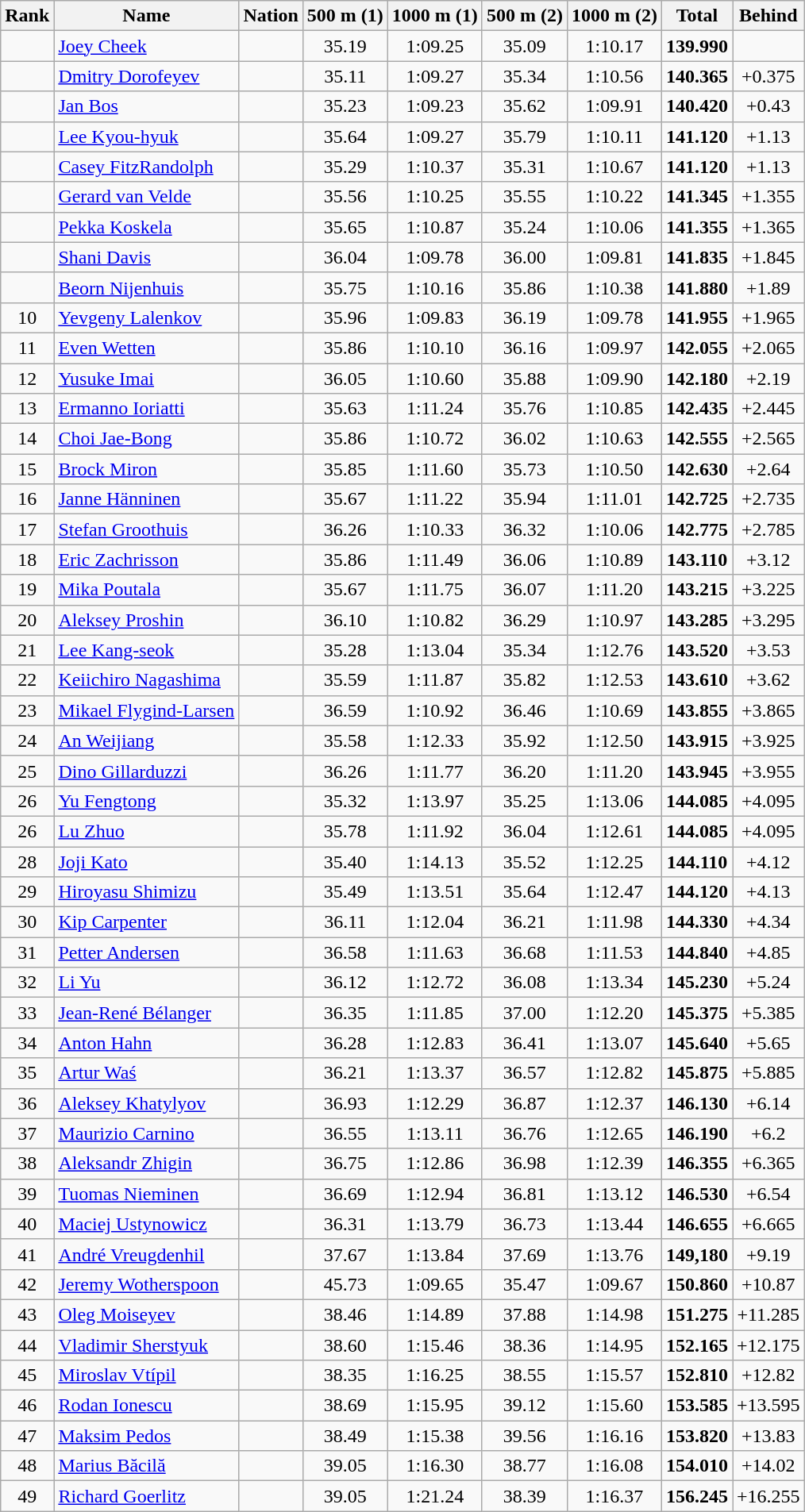<table class="wikitable sortable" style="text-align:center">
<tr>
<th>Rank</th>
<th>Name</th>
<th>Nation</th>
<th>500 m (1)</th>
<th>1000 m (1)</th>
<th>500 m (2)</th>
<th>1000 m (2)</th>
<th>Total</th>
<th>Behind</th>
</tr>
<tr>
<td></td>
<td align=left><a href='#'>Joey Cheek</a></td>
<td align=left></td>
<td>35.19</td>
<td>1:09.25</td>
<td>35.09</td>
<td>1:10.17</td>
<td><strong>139.990</strong></td>
<td></td>
</tr>
<tr>
<td></td>
<td align=left><a href='#'>Dmitry Dorofeyev</a></td>
<td align=left></td>
<td>35.11</td>
<td>1:09.27</td>
<td>35.34</td>
<td>1:10.56</td>
<td><strong>140.365</strong></td>
<td>+0.375</td>
</tr>
<tr>
<td></td>
<td align=left><a href='#'>Jan Bos</a></td>
<td align=left></td>
<td>35.23</td>
<td>1:09.23</td>
<td>35.62</td>
<td>1:09.91</td>
<td><strong>140.420</strong></td>
<td>+0.43</td>
</tr>
<tr>
<td></td>
<td align=left><a href='#'>Lee Kyou-hyuk</a></td>
<td align=left></td>
<td>35.64</td>
<td>1:09.27</td>
<td>35.79</td>
<td>1:10.11</td>
<td><strong>141.120</strong></td>
<td>+1.13</td>
</tr>
<tr>
<td></td>
<td align=left><a href='#'>Casey FitzRandolph</a></td>
<td align=left></td>
<td>35.29</td>
<td>1:10.37</td>
<td>35.31</td>
<td>1:10.67</td>
<td><strong>141.120</strong></td>
<td>+1.13</td>
</tr>
<tr>
<td></td>
<td align=left><a href='#'>Gerard van Velde</a></td>
<td align=left></td>
<td>35.56</td>
<td>1:10.25</td>
<td>35.55</td>
<td>1:10.22</td>
<td><strong>141.345</strong></td>
<td>+1.355</td>
</tr>
<tr>
<td></td>
<td align=left><a href='#'>Pekka Koskela</a></td>
<td align=left></td>
<td>35.65</td>
<td>1:10.87</td>
<td>35.24</td>
<td>1:10.06</td>
<td><strong>141.355</strong></td>
<td>+1.365</td>
</tr>
<tr>
<td></td>
<td align=left><a href='#'>Shani Davis</a></td>
<td align=left></td>
<td>36.04</td>
<td>1:09.78</td>
<td>36.00</td>
<td>1:09.81</td>
<td><strong>141.835</strong></td>
<td>+1.845</td>
</tr>
<tr>
<td></td>
<td align=left><a href='#'>Beorn Nijenhuis</a></td>
<td align=left></td>
<td>35.75</td>
<td>1:10.16</td>
<td>35.86</td>
<td>1:10.38</td>
<td><strong>141.880</strong></td>
<td>+1.89</td>
</tr>
<tr>
<td>10</td>
<td align=left><a href='#'>Yevgeny Lalenkov</a></td>
<td align=left></td>
<td>35.96</td>
<td>1:09.83</td>
<td>36.19</td>
<td>1:09.78</td>
<td><strong>141.955</strong></td>
<td>+1.965</td>
</tr>
<tr>
<td>11</td>
<td align=left><a href='#'>Even Wetten</a></td>
<td align=left></td>
<td>35.86</td>
<td>1:10.10</td>
<td>36.16</td>
<td>1:09.97</td>
<td><strong>142.055</strong></td>
<td>+2.065</td>
</tr>
<tr>
<td>12</td>
<td align=left><a href='#'>Yusuke Imai</a></td>
<td align=left></td>
<td>36.05</td>
<td>1:10.60</td>
<td>35.88</td>
<td>1:09.90</td>
<td><strong>142.180</strong></td>
<td>+2.19</td>
</tr>
<tr>
<td>13</td>
<td align=left><a href='#'>Ermanno Ioriatti</a></td>
<td align=left></td>
<td>35.63</td>
<td>1:11.24</td>
<td>35.76</td>
<td>1:10.85</td>
<td><strong>142.435</strong></td>
<td>+2.445</td>
</tr>
<tr>
<td>14</td>
<td align=left><a href='#'>Choi Jae-Bong</a></td>
<td align=left></td>
<td>35.86</td>
<td>1:10.72</td>
<td>36.02</td>
<td>1:10.63</td>
<td><strong>142.555</strong></td>
<td>+2.565</td>
</tr>
<tr>
<td>15</td>
<td align=left><a href='#'>Brock Miron</a></td>
<td align=left></td>
<td>35.85</td>
<td>1:11.60</td>
<td>35.73</td>
<td>1:10.50</td>
<td><strong>142.630</strong></td>
<td>+2.64</td>
</tr>
<tr>
<td>16</td>
<td align=left><a href='#'>Janne Hänninen</a></td>
<td align=left></td>
<td>35.67</td>
<td>1:11.22</td>
<td>35.94</td>
<td>1:11.01</td>
<td><strong>142.725</strong></td>
<td>+2.735</td>
</tr>
<tr>
<td>17</td>
<td align=left><a href='#'>Stefan Groothuis</a></td>
<td align=left></td>
<td>36.26</td>
<td>1:10.33</td>
<td>36.32</td>
<td>1:10.06</td>
<td><strong>142.775</strong></td>
<td>+2.785</td>
</tr>
<tr>
<td>18</td>
<td align=left><a href='#'>Eric Zachrisson</a></td>
<td align=left></td>
<td>35.86</td>
<td>1:11.49</td>
<td>36.06</td>
<td>1:10.89</td>
<td><strong>143.110</strong></td>
<td>+3.12</td>
</tr>
<tr>
<td>19</td>
<td align=left><a href='#'>Mika Poutala</a></td>
<td align=left></td>
<td>35.67</td>
<td>1:11.75</td>
<td>36.07</td>
<td>1:11.20</td>
<td><strong>143.215</strong></td>
<td>+3.225</td>
</tr>
<tr>
<td>20</td>
<td align=left><a href='#'>Aleksey Proshin</a></td>
<td align=left></td>
<td>36.10</td>
<td>1:10.82</td>
<td>36.29</td>
<td>1:10.97</td>
<td><strong>143.285</strong></td>
<td>+3.295</td>
</tr>
<tr>
<td>21</td>
<td align=left><a href='#'>Lee Kang-seok</a></td>
<td align=left></td>
<td>35.28</td>
<td>1:13.04</td>
<td>35.34</td>
<td>1:12.76</td>
<td><strong>143.520</strong></td>
<td>+3.53</td>
</tr>
<tr>
<td>22</td>
<td align=left><a href='#'>Keiichiro Nagashima</a></td>
<td align=left></td>
<td>35.59</td>
<td>1:11.87</td>
<td>35.82</td>
<td>1:12.53</td>
<td><strong>143.610</strong></td>
<td>+3.62</td>
</tr>
<tr>
<td>23</td>
<td align=left><a href='#'>Mikael Flygind-Larsen</a></td>
<td align=left></td>
<td>36.59</td>
<td>1:10.92</td>
<td>36.46</td>
<td>1:10.69</td>
<td><strong>143.855</strong></td>
<td>+3.865</td>
</tr>
<tr>
<td>24</td>
<td align=left><a href='#'>An Weijiang</a></td>
<td align=left></td>
<td>35.58</td>
<td>1:12.33</td>
<td>35.92</td>
<td>1:12.50</td>
<td><strong>143.915</strong></td>
<td>+3.925</td>
</tr>
<tr>
<td>25</td>
<td align=left><a href='#'>Dino Gillarduzzi</a></td>
<td align=left></td>
<td>36.26</td>
<td>1:11.77</td>
<td>36.20</td>
<td>1:11.20</td>
<td><strong>143.945</strong></td>
<td>+3.955</td>
</tr>
<tr>
<td>26</td>
<td align=left><a href='#'>Yu Fengtong</a></td>
<td align=left></td>
<td>35.32</td>
<td>1:13.97</td>
<td>35.25</td>
<td>1:13.06</td>
<td><strong>144.085</strong></td>
<td>+4.095</td>
</tr>
<tr>
<td>26</td>
<td align=left><a href='#'>Lu Zhuo</a></td>
<td align=left></td>
<td>35.78</td>
<td>1:11.92</td>
<td>36.04</td>
<td>1:12.61</td>
<td><strong>144.085</strong></td>
<td>+4.095</td>
</tr>
<tr>
<td>28</td>
<td align=left><a href='#'>Joji Kato</a></td>
<td align=left></td>
<td>35.40</td>
<td>1:14.13</td>
<td>35.52</td>
<td>1:12.25</td>
<td><strong>144.110</strong></td>
<td>+4.12</td>
</tr>
<tr>
<td>29</td>
<td align=left><a href='#'>Hiroyasu Shimizu</a></td>
<td align=left></td>
<td>35.49</td>
<td>1:13.51</td>
<td>35.64</td>
<td>1:12.47</td>
<td><strong>144.120</strong></td>
<td>+4.13</td>
</tr>
<tr>
<td>30</td>
<td align=left><a href='#'>Kip Carpenter</a></td>
<td align=left></td>
<td>36.11</td>
<td>1:12.04</td>
<td>36.21</td>
<td>1:11.98</td>
<td><strong>144.330</strong></td>
<td>+4.34</td>
</tr>
<tr>
<td>31</td>
<td align=left><a href='#'>Petter Andersen</a></td>
<td align=left></td>
<td>36.58</td>
<td>1:11.63</td>
<td>36.68</td>
<td>1:11.53</td>
<td><strong>144.840</strong></td>
<td>+4.85</td>
</tr>
<tr>
<td>32</td>
<td align=left><a href='#'>Li Yu</a></td>
<td align=left></td>
<td>36.12</td>
<td>1:12.72</td>
<td>36.08</td>
<td>1:13.34</td>
<td><strong>145.230</strong></td>
<td>+5.24</td>
</tr>
<tr>
<td>33</td>
<td align=left><a href='#'>Jean-René Bélanger</a></td>
<td align=left></td>
<td>36.35</td>
<td>1:11.85</td>
<td>37.00</td>
<td>1:12.20</td>
<td><strong>145.375</strong></td>
<td>+5.385</td>
</tr>
<tr>
<td>34</td>
<td align=left><a href='#'>Anton Hahn</a></td>
<td align=left></td>
<td>36.28</td>
<td>1:12.83</td>
<td>36.41</td>
<td>1:13.07</td>
<td><strong>145.640</strong></td>
<td>+5.65</td>
</tr>
<tr>
<td>35</td>
<td align=left><a href='#'>Artur Waś</a></td>
<td align=left></td>
<td>36.21</td>
<td>1:13.37</td>
<td>36.57</td>
<td>1:12.82</td>
<td><strong>145.875</strong></td>
<td>+5.885</td>
</tr>
<tr>
<td>36</td>
<td align=left><a href='#'>Aleksey Khatylyov</a></td>
<td align=left></td>
<td>36.93</td>
<td>1:12.29</td>
<td>36.87</td>
<td>1:12.37</td>
<td><strong>146.130</strong></td>
<td>+6.14</td>
</tr>
<tr>
<td>37</td>
<td align=left><a href='#'>Maurizio Carnino</a></td>
<td align=left></td>
<td>36.55</td>
<td>1:13.11</td>
<td>36.76</td>
<td>1:12.65</td>
<td><strong>146.190</strong></td>
<td>+6.2</td>
</tr>
<tr>
<td>38</td>
<td align=left><a href='#'>Aleksandr Zhigin</a></td>
<td align=left></td>
<td>36.75</td>
<td>1:12.86</td>
<td>36.98</td>
<td>1:12.39</td>
<td><strong>146.355</strong></td>
<td>+6.365</td>
</tr>
<tr>
<td>39</td>
<td align=left><a href='#'>Tuomas Nieminen</a></td>
<td align=left></td>
<td>36.69</td>
<td>1:12.94</td>
<td>36.81</td>
<td>1:13.12</td>
<td><strong>146.530</strong></td>
<td>+6.54</td>
</tr>
<tr>
<td>40</td>
<td align=left><a href='#'>Maciej Ustynowicz</a></td>
<td align=left></td>
<td>36.31</td>
<td>1:13.79</td>
<td>36.73</td>
<td>1:13.44</td>
<td><strong>146.655</strong></td>
<td>+6.665</td>
</tr>
<tr>
<td>41</td>
<td align=left><a href='#'>André Vreugdenhil</a></td>
<td align=left></td>
<td>37.67</td>
<td>1:13.84</td>
<td>37.69</td>
<td>1:13.76</td>
<td><strong>149,180</strong></td>
<td>+9.19</td>
</tr>
<tr>
<td>42</td>
<td align=left><a href='#'>Jeremy Wotherspoon</a></td>
<td align=left></td>
<td>45.73</td>
<td>1:09.65</td>
<td>35.47</td>
<td>1:09.67</td>
<td><strong>150.860</strong></td>
<td>+10.87</td>
</tr>
<tr>
<td>43</td>
<td align=left><a href='#'>Oleg Moiseyev</a></td>
<td align=left></td>
<td>38.46</td>
<td>1:14.89</td>
<td>37.88</td>
<td>1:14.98</td>
<td><strong>151.275</strong></td>
<td>+11.285</td>
</tr>
<tr>
<td>44</td>
<td align=left><a href='#'>Vladimir Sherstyuk</a></td>
<td align=left></td>
<td>38.60</td>
<td>1:15.46</td>
<td>38.36</td>
<td>1:14.95</td>
<td><strong>152.165</strong></td>
<td>+12.175</td>
</tr>
<tr>
<td>45</td>
<td align=left><a href='#'>Miroslav Vtípil</a></td>
<td align=left></td>
<td>38.35</td>
<td>1:16.25</td>
<td>38.55</td>
<td>1:15.57</td>
<td><strong>152.810</strong></td>
<td>+12.82</td>
</tr>
<tr>
<td>46</td>
<td align=left><a href='#'>Rodan Ionescu</a></td>
<td align=left></td>
<td>38.69</td>
<td>1:15.95</td>
<td>39.12</td>
<td>1:15.60</td>
<td><strong>153.585</strong></td>
<td>+13.595</td>
</tr>
<tr>
<td>47</td>
<td align=left><a href='#'>Maksim Pedos</a></td>
<td align=left></td>
<td>38.49</td>
<td>1:15.38</td>
<td>39.56</td>
<td>1:16.16</td>
<td><strong>153.820</strong></td>
<td>+13.83</td>
</tr>
<tr>
<td>48</td>
<td align=left><a href='#'>Marius Băcilă</a></td>
<td align=left></td>
<td>39.05</td>
<td>1:16.30</td>
<td>38.77</td>
<td>1:16.08</td>
<td><strong>154.010</strong></td>
<td>+14.02</td>
</tr>
<tr>
<td>49</td>
<td align=left><a href='#'>Richard Goerlitz</a></td>
<td align=left></td>
<td>39.05</td>
<td>1:21.24</td>
<td>38.39</td>
<td>1:16.37</td>
<td><strong>156.245</strong></td>
<td>+16.255</td>
</tr>
</table>
